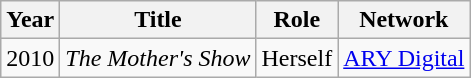<table class="wikitable sortable plainrowheaders">
<tr style="text-align:center;">
<th scope="col">Year</th>
<th scope="col">Title</th>
<th scope="col">Role</th>
<th scope="col">Network</th>
</tr>
<tr>
<td>2010</td>
<td><em>The Mother's Show</em></td>
<td>Herself</td>
<td><a href='#'>ARY Digital</a></td>
</tr>
</table>
